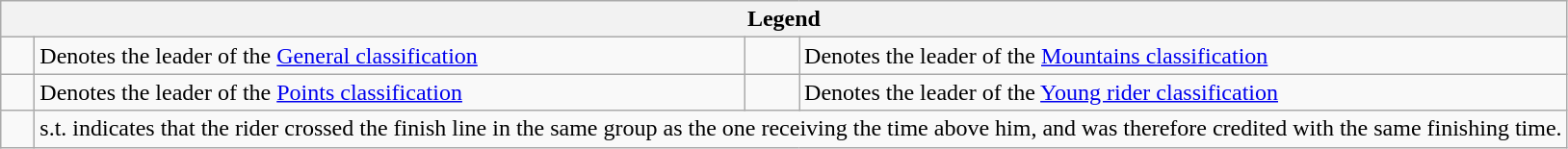<table class="wikitable">
<tr>
<th colspan=4>Legend</th>
</tr>
<tr>
<td>    </td>
<td>Denotes the leader of the <a href='#'>General classification</a></td>
<td>    </td>
<td>Denotes the leader of the <a href='#'>Mountains classification</a></td>
</tr>
<tr>
<td>    </td>
<td>Denotes the leader of the <a href='#'>Points classification</a></td>
<td>    </td>
<td>Denotes the leader of the <a href='#'>Young rider classification</a></td>
</tr>
<tr>
<td>  </td>
<td colspan=3>s.t. indicates that the rider crossed the finish line in the same group as the one receiving the time above him, and was therefore credited with the same finishing time.</td>
</tr>
</table>
